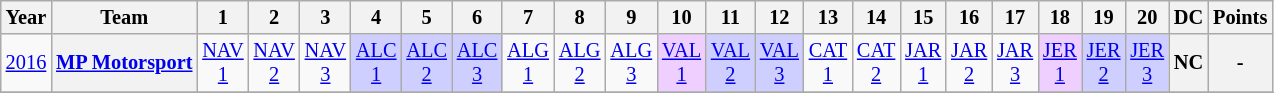<table class="wikitable" style="text-align:center; font-size:85%">
<tr>
<th>Year</th>
<th>Team</th>
<th>1</th>
<th>2</th>
<th>3</th>
<th>4</th>
<th>5</th>
<th>6</th>
<th>7</th>
<th>8</th>
<th>9</th>
<th>10</th>
<th>11</th>
<th>12</th>
<th>13</th>
<th>14</th>
<th>15</th>
<th>16</th>
<th>17</th>
<th>18</th>
<th>19</th>
<th>20</th>
<th>DC</th>
<th>Points</th>
</tr>
<tr>
<td><a href='#'>2016</a></td>
<th nowrap><a href='#'>MP Motorsport</a></th>
<td><a href='#'>NAV<br>1</a></td>
<td><a href='#'>NAV<br>2</a></td>
<td><a href='#'>NAV<br>3</a></td>
<td style="background:#CFCFFF"><a href='#'>ALC<br>1</a><br></td>
<td style="background:#CFCFFF"><a href='#'>ALC<br>2</a><br></td>
<td style="background:#CFCFFF"><a href='#'>ALC<br>3</a><br></td>
<td><a href='#'>ALG<br>1</a></td>
<td><a href='#'>ALG<br>2</a></td>
<td><a href='#'>ALG<br>3</a></td>
<td style="background:#EFCFFF"><a href='#'>VAL<br>1</a><br></td>
<td style="background:#CFCFFF"><a href='#'>VAL<br>2</a><br></td>
<td style="background:#CFCFFF"><a href='#'>VAL<br>3</a><br></td>
<td><a href='#'>CAT<br>1</a></td>
<td><a href='#'>CAT<br>2</a></td>
<td><a href='#'>JAR<br>1</a></td>
<td><a href='#'>JAR<br>2</a></td>
<td><a href='#'>JAR<br>3</a></td>
<td style="background:#EFCFFF"><a href='#'>JER<br>1</a><br></td>
<td style="background:#CFCFFF"><a href='#'>JER<br>2</a><br></td>
<td style="background:#CFCFFF"><a href='#'>JER<br>3</a><br></td>
<th>NC</th>
<th>-</th>
</tr>
<tr>
</tr>
</table>
